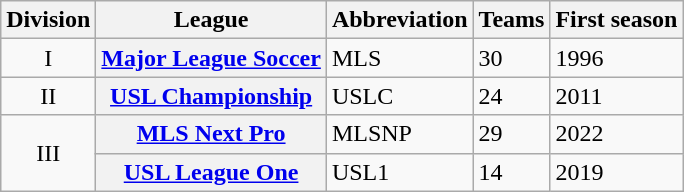<table class="wikitable plainrowheaders">
<tr>
<th scope="col">Division</th>
<th scope="col">League</th>
<th scope="col">Abbreviation</th>
<th scope="col">Teams</th>
<th scope="col">First season</th>
</tr>
<tr>
<td align=center>I</td>
<th scope="row"><a href='#'>Major League Soccer</a></th>
<td>MLS</td>
<td>30</td>
<td>1996</td>
</tr>
<tr>
<td align=center>II</td>
<th scope="row"><a href='#'>USL Championship</a></th>
<td>USLC</td>
<td>24</td>
<td>2011</td>
</tr>
<tr>
<td align=center rowspan="3">III</td>
<th scope="row"><a href='#'>MLS Next Pro</a></th>
<td>MLSNP</td>
<td>29</td>
<td>2022</td>
</tr>
<tr>
<th scope="row"><a href='#'>USL League One</a></th>
<td>USL1</td>
<td>14</td>
<td>2019</td>
</tr>
</table>
